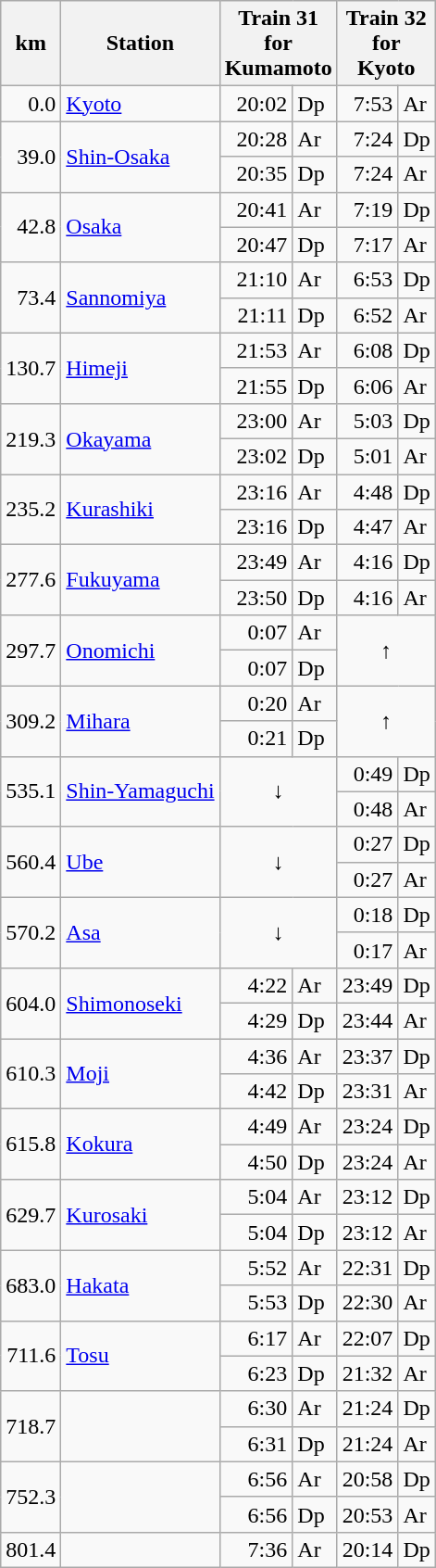<table class=wikitable>
<tr align="center">
<th>km</th>
<th>Station</th>
<th colspan=2>Train 31<br>for<br>Kumamoto</th>
<th colspan=2>Train 32<br>for<br>Kyoto</th>
</tr>
<tr>
<td align=right>0.0</td>
<td><a href='#'>Kyoto</a></td>
<td align=right>20:02</td>
<td>Dp </td>
<td align=right>7:53</td>
<td>Ar </td>
</tr>
<tr>
<td rowspan=2 align=right>39.0</td>
<td rowspan=2><a href='#'>Shin-Osaka</a></td>
<td align=right>20:28</td>
<td>Ar </td>
<td align=right>7:24</td>
<td>Dp </td>
</tr>
<tr>
<td align=right>20:35</td>
<td>Dp </td>
<td align=right>7:24</td>
<td>Ar </td>
</tr>
<tr>
<td rowspan=2 align=right>42.8</td>
<td rowspan=2><a href='#'>Osaka</a></td>
<td align=right>20:41</td>
<td>Ar </td>
<td align=right>7:19</td>
<td>Dp </td>
</tr>
<tr>
<td align=right>20:47</td>
<td>Dp </td>
<td align=right>7:17</td>
<td>Ar </td>
</tr>
<tr>
<td rowspan=2 align=right>73.4</td>
<td rowspan=2><a href='#'>Sannomiya</a></td>
<td align=right>21:10</td>
<td>Ar </td>
<td align=right>6:53</td>
<td>Dp </td>
</tr>
<tr>
<td align=right>21:11</td>
<td>Dp </td>
<td align=right>6:52</td>
<td>Ar </td>
</tr>
<tr>
<td rowspan=2 align=right>130.7</td>
<td rowspan=2><a href='#'>Himeji</a></td>
<td align=right>21:53</td>
<td>Ar </td>
<td align=right>6:08</td>
<td>Dp </td>
</tr>
<tr>
<td align=right>21:55</td>
<td>Dp </td>
<td align=right>6:06</td>
<td>Ar </td>
</tr>
<tr>
<td rowspan=2 align=right>219.3</td>
<td rowspan=2><a href='#'>Okayama</a></td>
<td align=right>23:00</td>
<td>Ar </td>
<td align=right>5:03</td>
<td>Dp </td>
</tr>
<tr>
<td align=right>23:02</td>
<td>Dp </td>
<td align=right>5:01</td>
<td>Ar </td>
</tr>
<tr>
<td rowspan=2 align=right>235.2</td>
<td rowspan=2><a href='#'>Kurashiki</a></td>
<td align=right>23:16</td>
<td>Ar </td>
<td align=right>4:48</td>
<td>Dp </td>
</tr>
<tr>
<td align=right>23:16</td>
<td>Dp </td>
<td align=right>4:47</td>
<td>Ar </td>
</tr>
<tr>
<td rowspan=2 align=right>277.6</td>
<td rowspan=2><a href='#'>Fukuyama</a></td>
<td align=right>23:49</td>
<td>Ar </td>
<td align=right>4:16</td>
<td>Dp </td>
</tr>
<tr>
<td align=right>23:50</td>
<td>Dp </td>
<td align=right>4:16</td>
<td>Ar </td>
</tr>
<tr>
<td rowspan=2 align=right>297.7</td>
<td rowspan=2><a href='#'>Onomichi</a></td>
<td align=right>0:07</td>
<td>Ar </td>
<td rowspan=2 colspan=2 align=center>↑</td>
</tr>
<tr>
<td align=right>0:07</td>
<td>Dp </td>
</tr>
<tr>
<td rowspan=2 align=right>309.2</td>
<td rowspan=2><a href='#'>Mihara</a></td>
<td align=right>0:20</td>
<td>Ar </td>
<td rowspan=2 colspan=2 align=center>↑</td>
</tr>
<tr>
<td align=right>0:21</td>
<td>Dp </td>
</tr>
<tr>
<td rowspan=2 align=right>535.1</td>
<td rowspan=2><a href='#'>Shin-Yamaguchi</a></td>
<td rowspan=2 colspan=2 align=center>↓</td>
<td align=right>0:49</td>
<td>Dp </td>
</tr>
<tr>
<td align=right>0:48</td>
<td>Ar </td>
</tr>
<tr>
<td rowspan=2 align=right>560.4</td>
<td rowspan=2><a href='#'>Ube</a></td>
<td rowspan=2 colspan=2 align=center>↓</td>
<td align=right>0:27</td>
<td>Dp </td>
</tr>
<tr>
<td align=right>0:27</td>
<td>Ar </td>
</tr>
<tr>
<td rowspan=2 align=right>570.2</td>
<td rowspan=2><a href='#'>Asa</a></td>
<td rowspan=2 colspan=2 align=center>↓</td>
<td align=right>0:18</td>
<td>Dp </td>
</tr>
<tr>
<td align=right>0:17</td>
<td>Ar </td>
</tr>
<tr>
<td rowspan=2 align=right>604.0</td>
<td rowspan=2><a href='#'>Shimonoseki</a></td>
<td align=right>4:22</td>
<td>Ar </td>
<td align=right>23:49</td>
<td>Dp </td>
</tr>
<tr>
<td align=right>4:29</td>
<td>Dp </td>
<td align=right>23:44</td>
<td>Ar </td>
</tr>
<tr>
<td rowspan=2 align=right>610.3</td>
<td rowspan=2><a href='#'>Moji</a></td>
<td align=right>4:36</td>
<td>Ar </td>
<td align=right>23:37</td>
<td>Dp </td>
</tr>
<tr>
<td align=right>4:42</td>
<td>Dp </td>
<td align=right>23:31</td>
<td>Ar </td>
</tr>
<tr>
<td rowspan=2 align=right>615.8</td>
<td rowspan=2><a href='#'>Kokura</a></td>
<td align=right>4:49</td>
<td>Ar </td>
<td align=right>23:24</td>
<td>Dp </td>
</tr>
<tr>
<td align=right>4:50</td>
<td>Dp </td>
<td align=right>23:24</td>
<td>Ar </td>
</tr>
<tr>
<td rowspan=2 align=right>629.7</td>
<td rowspan=2><a href='#'>Kurosaki</a></td>
<td align=right>5:04</td>
<td>Ar </td>
<td align=right>23:12</td>
<td>Dp </td>
</tr>
<tr>
<td align=right>5:04</td>
<td>Dp </td>
<td align=right>23:12</td>
<td>Ar </td>
</tr>
<tr>
<td rowspan=2 align=right>683.0</td>
<td rowspan=2><a href='#'>Hakata</a></td>
<td align=right>5:52</td>
<td>Ar </td>
<td align=right>22:31</td>
<td>Dp </td>
</tr>
<tr>
<td align=right>5:53</td>
<td>Dp </td>
<td align=right>22:30</td>
<td>Ar </td>
</tr>
<tr>
<td rowspan=2 align=right>711.6</td>
<td rowspan=2><a href='#'>Tosu</a></td>
<td align=right>6:17</td>
<td>Ar </td>
<td align=right>22:07</td>
<td>Dp </td>
</tr>
<tr>
<td align=right>6:23</td>
<td>Dp </td>
<td align=right>21:32</td>
<td>Ar </td>
</tr>
<tr>
<td rowspan=2 align=right>718.7</td>
<td rowspan=2></td>
<td align=right>6:30</td>
<td>Ar </td>
<td align=right>21:24</td>
<td>Dp </td>
</tr>
<tr>
<td align=right>6:31</td>
<td>Dp </td>
<td align=right>21:24</td>
<td>Ar </td>
</tr>
<tr>
<td rowspan=2 align=right>752.3</td>
<td rowspan=2></td>
<td align=right>6:56</td>
<td>Ar </td>
<td align=right>20:58</td>
<td>Dp </td>
</tr>
<tr>
<td align=right>6:56</td>
<td>Dp </td>
<td align=right>20:53</td>
<td>Ar </td>
</tr>
<tr>
<td align=right>801.4</td>
<td></td>
<td align=right>7:36</td>
<td>Ar </td>
<td align=right>20:14</td>
<td>Dp </td>
</tr>
</table>
